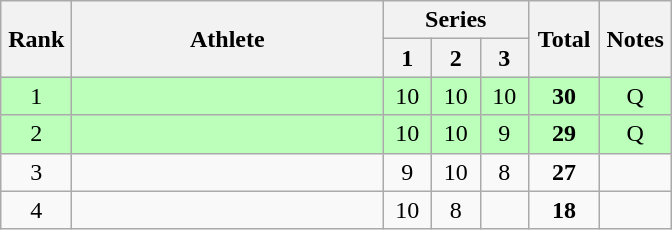<table class="wikitable" style="text-align:center">
<tr>
<th rowspan=2 width=40>Rank</th>
<th rowspan=2 width=200>Athlete</th>
<th colspan=3>Series</th>
<th rowspan=2 width=40>Total</th>
<th rowspan=2 width=40>Notes</th>
</tr>
<tr>
<th width=25>1</th>
<th width=25>2</th>
<th width=25>3</th>
</tr>
<tr bgcolor=bbffbb>
<td>1</td>
<td align=left></td>
<td>10</td>
<td>10</td>
<td>10</td>
<td><strong>30</strong></td>
<td>Q</td>
</tr>
<tr bgcolor=bbffbb>
<td>2</td>
<td align=left></td>
<td>10</td>
<td>10</td>
<td>9</td>
<td><strong>29</strong></td>
<td>Q</td>
</tr>
<tr>
<td>3</td>
<td align=left></td>
<td>9</td>
<td>10</td>
<td>8</td>
<td><strong>27</strong></td>
<td></td>
</tr>
<tr>
<td>4</td>
<td align=left></td>
<td>10</td>
<td>8</td>
<td></td>
<td><strong>18</strong></td>
<td></td>
</tr>
</table>
